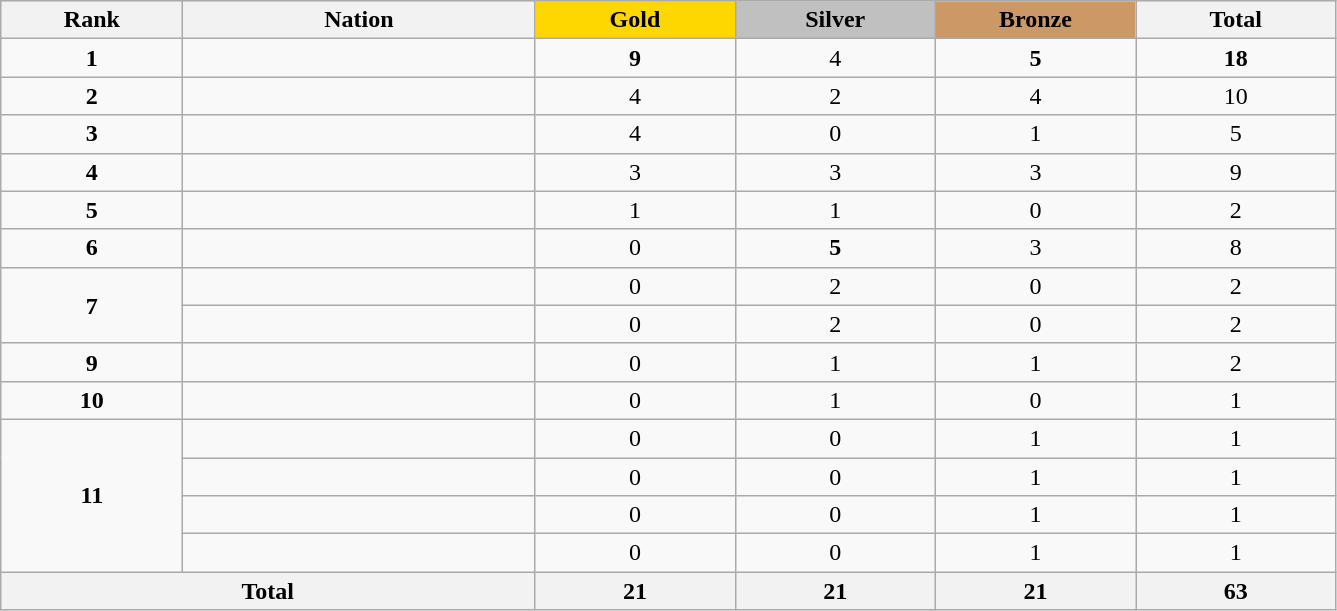<table class="wikitable collapsible autocollapse plainrowheaders" width=70.5% style="text-align:center;">
<tr style="background-color:#EDEDED;">
<th width=100px class="hintergrundfarbe5">Rank</th>
<th width=200px class="hintergrundfarbe6">Nation</th>
<th style="background:    gold; width:15%">Gold</th>
<th style="background:  silver; width:15%">Silver</th>
<th style="background: #CC9966; width:15%">Bronze</th>
<th class="hintergrundfarbe6" style="width:15%">Total</th>
</tr>
<tr>
<td><strong>1</strong></td>
<td align=left></td>
<td><strong>9</strong></td>
<td>4</td>
<td><strong>5</strong></td>
<td><strong>18</strong></td>
</tr>
<tr>
<td><strong>2</strong></td>
<td align=left></td>
<td>4</td>
<td>2</td>
<td>4</td>
<td>10</td>
</tr>
<tr>
<td><strong>3</strong></td>
<td align=left></td>
<td>4</td>
<td>0</td>
<td>1</td>
<td>5</td>
</tr>
<tr>
<td><strong>4</strong></td>
<td align=left><em></em></td>
<td>3</td>
<td>3</td>
<td>3</td>
<td>9</td>
</tr>
<tr>
<td><strong>5</strong></td>
<td align=left></td>
<td>1</td>
<td>1</td>
<td>0</td>
<td>2</td>
</tr>
<tr>
<td><strong>6</strong></td>
<td align=left></td>
<td>0</td>
<td><strong>5</strong></td>
<td>3</td>
<td>8</td>
</tr>
<tr>
<td rowspan=2><strong>7</strong></td>
<td align=left></td>
<td>0</td>
<td>2</td>
<td>0</td>
<td>2</td>
</tr>
<tr>
<td align=left></td>
<td>0</td>
<td>2</td>
<td>0</td>
<td>2</td>
</tr>
<tr>
<td><strong>9</strong></td>
<td align=left></td>
<td>0</td>
<td>1</td>
<td>1</td>
<td>2</td>
</tr>
<tr>
<td><strong>10</strong></td>
<td align=left><em></em></td>
<td>0</td>
<td>1</td>
<td>0</td>
<td>1</td>
</tr>
<tr>
<td rowspan=4><strong>11</strong></td>
<td align=left></td>
<td>0</td>
<td>0</td>
<td>1</td>
<td>1</td>
</tr>
<tr>
<td align=left></td>
<td>0</td>
<td>0</td>
<td>1</td>
<td>1</td>
</tr>
<tr>
<td align=left></td>
<td>0</td>
<td>0</td>
<td>1</td>
<td>1</td>
</tr>
<tr>
<td align=left></td>
<td>0</td>
<td>0</td>
<td>1</td>
<td>1</td>
</tr>
<tr>
<th colspan=2>Total</th>
<th>21</th>
<th>21</th>
<th>21</th>
<th>63</th>
</tr>
</table>
